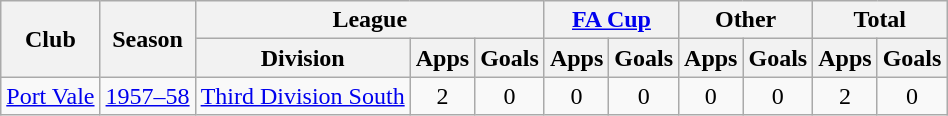<table class="wikitable" style="text-align:center">
<tr>
<th rowspan="2">Club</th>
<th rowspan="2">Season</th>
<th colspan="3">League</th>
<th colspan="2"><a href='#'>FA Cup</a></th>
<th colspan="2">Other</th>
<th colspan="2">Total</th>
</tr>
<tr>
<th>Division</th>
<th>Apps</th>
<th>Goals</th>
<th>Apps</th>
<th>Goals</th>
<th>Apps</th>
<th>Goals</th>
<th>Apps</th>
<th>Goals</th>
</tr>
<tr>
<td><a href='#'>Port Vale</a></td>
<td><a href='#'>1957–58</a></td>
<td><a href='#'>Third Division South</a></td>
<td>2</td>
<td>0</td>
<td>0</td>
<td>0</td>
<td>0</td>
<td>0</td>
<td>2</td>
<td>0</td>
</tr>
</table>
